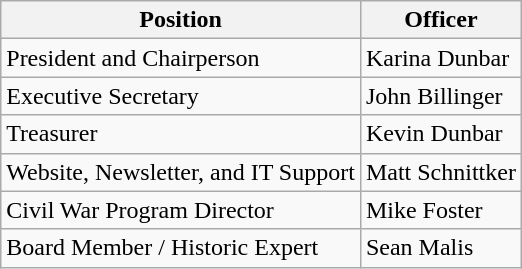<table class="wikitable">
<tr>
<th>Position</th>
<th>Officer</th>
</tr>
<tr>
<td>President and Chairperson</td>
<td>Karina Dunbar</td>
</tr>
<tr>
<td>Executive Secretary</td>
<td>John Billinger</td>
</tr>
<tr>
<td>Treasurer</td>
<td>Kevin Dunbar</td>
</tr>
<tr>
<td>Website, Newsletter, and IT Support</td>
<td>Matt Schnittker</td>
</tr>
<tr>
<td>Civil War Program Director</td>
<td>Mike Foster</td>
</tr>
<tr>
<td>Board Member / Historic Expert</td>
<td>Sean Malis</td>
</tr>
</table>
